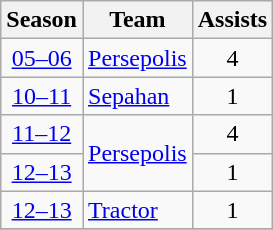<table class="wikitable" style="text-align: center;">
<tr>
<th>Season</th>
<th>Team</th>
<th>Assists</th>
</tr>
<tr>
<td><a href='#'>05–06</a></td>
<td align="left"><a href='#'>Persepolis</a></td>
<td>4</td>
</tr>
<tr>
<td><a href='#'>10–11</a></td>
<td align="left"><a href='#'>Sepahan</a></td>
<td>1</td>
</tr>
<tr>
<td><a href='#'>11–12</a></td>
<td rowspan="2"><a href='#'>Persepolis</a></td>
<td>4</td>
</tr>
<tr>
<td><a href='#'>12–13</a></td>
<td>1</td>
</tr>
<tr>
<td><a href='#'>12–13</a></td>
<td align="left"><a href='#'>Tractor</a></td>
<td>1</td>
</tr>
<tr>
</tr>
</table>
